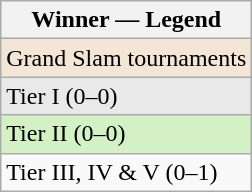<table class="wikitable sortable mw-collapsible mw-collapsed">
<tr>
<th>Winner — Legend</th>
</tr>
<tr>
<td bgcolor=#f3e6d7>Grand Slam tournaments</td>
</tr>
<tr>
<td bgcolor=#e9e9e9>Tier I (0–0)</td>
</tr>
<tr>
<td bgcolor=#d4f1c5>Tier II (0–0)</td>
</tr>
<tr>
<td>Tier III, IV & V (0–1)</td>
</tr>
</table>
